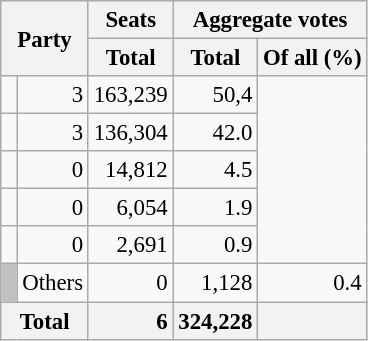<table class="wikitable" style="text-align:right; font-size:95%;">
<tr>
<th colspan="2" rowspan="2">Party</th>
<th>Seats</th>
<th colspan="2">Aggregate votes</th>
</tr>
<tr>
<th>Total</th>
<th>Total</th>
<th>Of all (%)</th>
</tr>
<tr>
<td></td>
<td>3</td>
<td>163,239</td>
<td>50,4</td>
</tr>
<tr>
<td></td>
<td>3</td>
<td>136,304</td>
<td>42.0</td>
</tr>
<tr>
<td></td>
<td>0</td>
<td>14,812</td>
<td>4.5</td>
</tr>
<tr>
<td></td>
<td>0</td>
<td>6,054</td>
<td>1.9</td>
</tr>
<tr>
<td></td>
<td>0</td>
<td>2,691</td>
<td>0.9</td>
</tr>
<tr>
<td style="background:silver;"> </td>
<td align=left>Others</td>
<td>0</td>
<td>1,128</td>
<td>0.4</td>
</tr>
<tr>
<th colspan="2" style="background:#f2f2f2"><strong>Total</strong></th>
<td style="background:#f2f2f2;"><strong>6</strong></td>
<td style="background:#f2f2f2;"><strong>324,228</strong></td>
<td style="background:#f2f2f2;"></td>
</tr>
</table>
